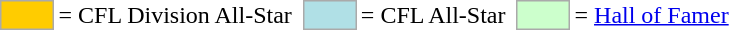<table>
<tr>
<td style="background-color:#FFCC00; border:1px solid #aaaaaa; width:2em;"></td>
<td>= CFL Division All-Star</td>
<td></td>
<td style="background-color:#B0E0E6; border:1px solid #aaaaaa; width:2em;"></td>
<td>= CFL All-Star</td>
<td></td>
<td style="background-color:#CCFFCC; border:1px solid #aaaaaa; width:2em;"></td>
<td>= <a href='#'>Hall of Famer</a></td>
</tr>
</table>
